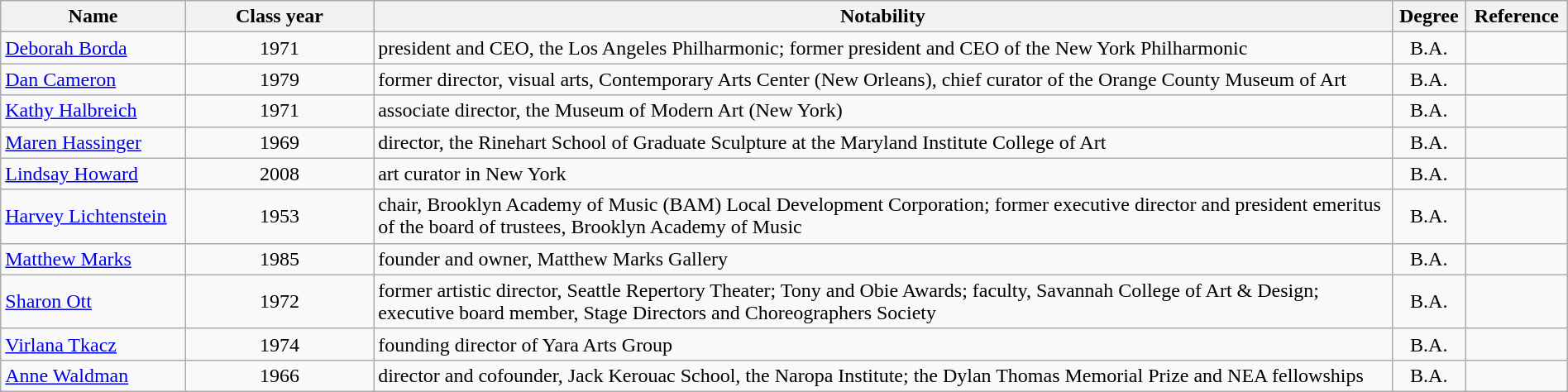<table class="wikitable sortable" style="width:100%">
<tr>
<th style="width:*;">Name</th>
<th style="width:12%;">Class year</th>
<th style="width:65%;" class="unsortable">Notability</th>
<th style="width:*;" class="unsortable">Degree</th>
<th>Reference</th>
</tr>
<tr>
<td><a href='#'>Deborah Borda</a></td>
<td style="text-align:center;">1971</td>
<td>president and CEO, the Los Angeles Philharmonic; former president and CEO of the New York Philharmonic</td>
<td style="text-align:center;">B.A.</td>
<td></td>
</tr>
<tr>
<td><a href='#'>Dan Cameron</a></td>
<td style="text-align:center;">1979</td>
<td>former director, visual arts, Contemporary Arts Center (New Orleans), chief curator of the Orange County Museum of Art</td>
<td style="text-align:center;">B.A.</td>
<td></td>
</tr>
<tr>
<td><a href='#'>Kathy Halbreich</a></td>
<td style="text-align:center;">1971</td>
<td>associate director, the Museum of Modern Art (New York)</td>
<td style="text-align:center;">B.A.</td>
<td></td>
</tr>
<tr>
<td><a href='#'>Maren Hassinger</a></td>
<td style="text-align:center;">1969</td>
<td>director, the Rinehart School of Graduate Sculpture at the Maryland Institute College of Art</td>
<td style="text-align:center;">B.A.</td>
<td></td>
</tr>
<tr>
<td><a href='#'>Lindsay Howard</a></td>
<td style="text-align:center;">2008</td>
<td>art curator in New York</td>
<td style="text-align:center;">B.A.</td>
<td></td>
</tr>
<tr>
<td><a href='#'>Harvey Lichtenstein</a></td>
<td style="text-align:center;">1953</td>
<td>chair, Brooklyn Academy of Music (BAM) Local Development Corporation; former executive director and president emeritus of the board of trustees, Brooklyn Academy of Music</td>
<td style="text-align:center;">B.A.</td>
<td></td>
</tr>
<tr>
<td><a href='#'>Matthew Marks</a></td>
<td style="text-align:center;">1985</td>
<td>founder and owner, Matthew Marks Gallery</td>
<td style="text-align:center;">B.A.</td>
<td></td>
</tr>
<tr>
<td><a href='#'>Sharon Ott</a></td>
<td style="text-align:center;">1972</td>
<td>former artistic director, Seattle Repertory Theater; Tony and Obie Awards; faculty, Savannah College of Art & Design; executive board member, Stage Directors and Choreographers Society</td>
<td style="text-align:center;">B.A.</td>
<td></td>
</tr>
<tr>
<td><a href='#'>Virlana Tkacz</a></td>
<td style="text-align:center;">1974</td>
<td>founding director of Yara Arts Group</td>
<td style="text-align:center;">B.A.</td>
<td></td>
</tr>
<tr>
<td><a href='#'>Anne Waldman</a></td>
<td style="text-align:center;">1966</td>
<td>director and cofounder, Jack Kerouac School, the Naropa Institute; the Dylan Thomas Memorial Prize and NEA fellowships</td>
<td style="text-align:center;">B.A.</td>
<td></td>
</tr>
</table>
